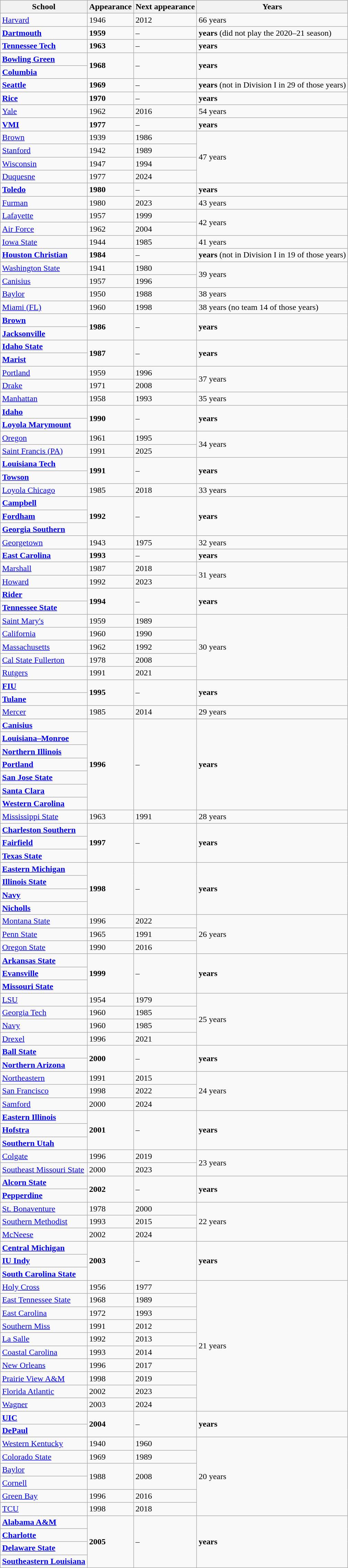<table class="wikitable sortable">
<tr>
<th>School</th>
<th>Appearance</th>
<th>Next appearance</th>
<th>Years</th>
</tr>
<tr>
<td><a href='#'>Harvard</a></td>
<td>1946</td>
<td>2012</td>
<td>66 years</td>
</tr>
<tr>
<td><strong><a href='#'>Dartmouth</a></strong></td>
<td><strong>1959</strong></td>
<td>–</td>
<td><strong> years</strong> (did not play the 2020–21 season)</td>
</tr>
<tr>
<td><strong><a href='#'>Tennessee Tech</a></strong></td>
<td><strong>1963</strong></td>
<td>–</td>
<td><strong> years</strong></td>
</tr>
<tr>
<td><strong><a href='#'>Bowling Green</a></strong></td>
<td rowspan=2><strong>1968</strong></td>
<td rowspan=2>–</td>
<td rowspan=2><strong> years</strong></td>
</tr>
<tr>
<td><strong><a href='#'>Columbia</a></strong></td>
</tr>
<tr>
<td><strong><a href='#'>Seattle</a></strong></td>
<td><strong>1969</strong></td>
<td>–</td>
<td><strong> years</strong> (not in Division I in 29 of those years)</td>
</tr>
<tr>
<td><strong><a href='#'>Rice</a></strong></td>
<td><strong>1970</strong></td>
<td>–</td>
<td><strong> years</strong></td>
</tr>
<tr>
<td><a href='#'>Yale</a></td>
<td>1962</td>
<td>2016</td>
<td>54 years</td>
</tr>
<tr>
<td><strong><a href='#'>VMI</a></strong></td>
<td><strong>1977</strong></td>
<td>–</td>
<td><strong> years</strong></td>
</tr>
<tr>
<td><a href='#'>Brown</a></td>
<td>1939</td>
<td>1986</td>
<td rowspan=4>47 years</td>
</tr>
<tr>
<td><a href='#'>Stanford</a></td>
<td>1942</td>
<td>1989</td>
</tr>
<tr>
<td><a href='#'>Wisconsin</a></td>
<td>1947</td>
<td>1994</td>
</tr>
<tr>
<td><a href='#'>Duquesne</a></td>
<td>1977</td>
<td>2024</td>
</tr>
<tr>
<td><strong><a href='#'>Toledo</a></strong></td>
<td><strong>1980</strong></td>
<td>–</td>
<td><strong> years</strong></td>
</tr>
<tr>
<td><a href='#'>Furman</a></td>
<td>1980</td>
<td>2023</td>
<td>43 years</td>
</tr>
<tr>
<td><a href='#'>Lafayette</a></td>
<td>1957</td>
<td>1999</td>
<td rowspan=2>42 years</td>
</tr>
<tr>
<td><a href='#'>Air Force</a></td>
<td>1962</td>
<td>2004</td>
</tr>
<tr>
<td><a href='#'>Iowa State</a></td>
<td>1944</td>
<td>1985</td>
<td>41 years</td>
</tr>
<tr>
<td><strong><a href='#'>Houston Christian</a></strong></td>
<td><strong>1984</strong></td>
<td>–</td>
<td><strong> years</strong> (not in Division I in 19 of those years)</td>
</tr>
<tr>
<td><a href='#'>Washington State</a></td>
<td>1941</td>
<td>1980</td>
<td rowspan=2>39 years</td>
</tr>
<tr>
<td><a href='#'>Canisius</a></td>
<td>1957</td>
<td>1996</td>
</tr>
<tr>
<td><a href='#'>Baylor</a></td>
<td>1950</td>
<td>1988</td>
<td>38 years</td>
</tr>
<tr>
<td><a href='#'>Miami (FL)</a></td>
<td>1960</td>
<td>1998</td>
<td>38 years (no team 14 of those years)</td>
</tr>
<tr>
<td><strong><a href='#'>Brown</a></strong></td>
<td rowspan=2><strong>1986</strong></td>
<td rowspan=2>–</td>
<td rowspan=2><strong> years</strong></td>
</tr>
<tr>
<td><strong><a href='#'>Jacksonville</a></strong></td>
</tr>
<tr>
<td><strong><a href='#'>Idaho State</a></strong></td>
<td rowspan=2><strong>1987</strong></td>
<td rowspan=2>–</td>
<td rowspan=2><strong> years</strong></td>
</tr>
<tr>
<td><strong><a href='#'>Marist</a></strong></td>
</tr>
<tr>
<td><a href='#'>Portland</a></td>
<td>1959</td>
<td>1996</td>
<td rowspan=2>37 years</td>
</tr>
<tr>
<td><a href='#'>Drake</a></td>
<td>1971</td>
<td>2008</td>
</tr>
<tr>
<td><a href='#'>Manhattan</a></td>
<td>1958</td>
<td>1993</td>
<td>35 years</td>
</tr>
<tr>
<td><strong><a href='#'>Idaho</a></strong></td>
<td rowspan=2><strong>1990</strong></td>
<td rowspan=2>–</td>
<td rowspan=2><strong> years</strong></td>
</tr>
<tr>
<td><strong><a href='#'>Loyola Marymount</a></strong></td>
</tr>
<tr>
<td><a href='#'>Oregon</a></td>
<td>1961</td>
<td>1995</td>
<td rowspan=2>34 years</td>
</tr>
<tr>
<td><a href='#'>Saint Francis (PA)</a></td>
<td>1991</td>
<td>2025</td>
</tr>
<tr>
<td><strong><a href='#'>Louisiana Tech</a></strong></td>
<td rowspan=2><strong>1991</strong></td>
<td rowspan=2>–</td>
<td rowspan=2><strong> years</strong></td>
</tr>
<tr>
<td><strong><a href='#'>Towson</a></strong></td>
</tr>
<tr>
<td><a href='#'>Loyola Chicago</a></td>
<td>1985</td>
<td>2018</td>
<td>33 years</td>
</tr>
<tr>
<td><strong><a href='#'>Campbell</a></strong></td>
<td rowspan=3><strong>1992</strong></td>
<td rowspan=3>–</td>
<td rowspan=3><strong> years</strong></td>
</tr>
<tr>
<td><strong><a href='#'>Fordham</a></strong></td>
</tr>
<tr>
<td><strong><a href='#'>Georgia Southern</a></strong></td>
</tr>
<tr>
<td><a href='#'>Georgetown</a></td>
<td>1943</td>
<td>1975</td>
<td>32 years</td>
</tr>
<tr>
<td><strong><a href='#'>East Carolina</a></strong></td>
<td><strong>1993</strong></td>
<td>–</td>
<td><strong> years</strong></td>
</tr>
<tr>
<td><a href='#'>Marshall</a></td>
<td>1987</td>
<td>2018</td>
<td rowspan=2>31 years</td>
</tr>
<tr>
<td><a href='#'>Howard</a></td>
<td>1992</td>
<td>2023</td>
</tr>
<tr>
<td><strong><a href='#'>Rider</a></strong></td>
<td rowspan=2><strong>1994</strong></td>
<td rowspan=2>–</td>
<td rowspan=2><strong> years</strong></td>
</tr>
<tr>
<td><strong><a href='#'>Tennessee State</a></strong></td>
</tr>
<tr>
<td><a href='#'>Saint Mary's</a></td>
<td>1959</td>
<td>1989</td>
<td rowspan=5>30 years</td>
</tr>
<tr>
<td><a href='#'>California</a></td>
<td>1960</td>
<td>1990</td>
</tr>
<tr>
<td><a href='#'>Massachusetts</a></td>
<td>1962</td>
<td>1992</td>
</tr>
<tr>
<td><a href='#'>Cal State Fullerton</a></td>
<td>1978</td>
<td>2008</td>
</tr>
<tr>
<td><a href='#'>Rutgers</a></td>
<td>1991</td>
<td>2021</td>
</tr>
<tr>
<td><strong><a href='#'>FIU</a></strong></td>
<td rowspan=2><strong>1995</strong></td>
<td rowspan=2>–</td>
<td rowspan=2><strong> years</strong></td>
</tr>
<tr>
<td><strong><a href='#'>Tulane</a></strong></td>
</tr>
<tr>
<td><a href='#'>Mercer</a></td>
<td>1985</td>
<td>2014</td>
<td>29 years</td>
</tr>
<tr>
<td><strong><a href='#'>Canisius</a></strong></td>
<td rowspan=7><strong>1996</strong></td>
<td rowspan=7>–</td>
<td rowspan=7><strong> years</strong></td>
</tr>
<tr>
<td><strong><a href='#'>Louisiana–Monroe</a></strong></td>
</tr>
<tr>
<td><strong><a href='#'>Northern Illinois</a></strong></td>
</tr>
<tr>
<td><strong><a href='#'>Portland</a></strong></td>
</tr>
<tr>
<td><strong><a href='#'>San Jose State</a></strong></td>
</tr>
<tr>
<td><strong><a href='#'>Santa Clara</a></strong></td>
</tr>
<tr>
<td><strong><a href='#'>Western Carolina</a></strong></td>
</tr>
<tr>
<td><a href='#'>Mississippi State</a></td>
<td>1963</td>
<td>1991</td>
<td>28 years</td>
</tr>
<tr>
<td><strong><a href='#'>Charleston Southern</a></strong></td>
<td rowspan=3><strong>1997</strong></td>
<td rowspan=3>–</td>
<td rowspan=3><strong> years</strong></td>
</tr>
<tr>
<td><strong><a href='#'>Fairfield</a></strong></td>
</tr>
<tr>
<td><strong><a href='#'>Texas State</a></strong></td>
</tr>
<tr>
<td><strong><a href='#'>Eastern Michigan</a></strong></td>
<td rowspan=4><strong>1998</strong></td>
<td rowspan=4>–</td>
<td rowspan=4><strong> years</strong></td>
</tr>
<tr>
<td><strong><a href='#'>Illinois State</a></strong></td>
</tr>
<tr>
<td><strong><a href='#'>Navy</a></strong></td>
</tr>
<tr>
<td><strong><a href='#'>Nicholls</a></strong></td>
</tr>
<tr>
<td><a href='#'>Montana State</a></td>
<td>1996</td>
<td>2022</td>
<td rowspan=3>26 years</td>
</tr>
<tr>
<td><a href='#'>Penn State</a></td>
<td>1965</td>
<td>1991</td>
</tr>
<tr>
<td><a href='#'>Oregon State</a></td>
<td>1990</td>
<td>2016</td>
</tr>
<tr>
<td><strong><a href='#'>Arkansas State</a></strong></td>
<td rowspan=3><strong>1999</strong></td>
<td rowspan=3>–</td>
<td rowspan=3><strong> years</strong></td>
</tr>
<tr>
<td><strong><a href='#'>Evansville</a></strong></td>
</tr>
<tr>
<td><strong><a href='#'>Missouri State</a></strong></td>
</tr>
<tr>
<td><a href='#'>LSU</a></td>
<td>1954</td>
<td>1979</td>
<td rowspan=4>25 years</td>
</tr>
<tr>
<td><a href='#'>Georgia Tech</a></td>
<td>1960</td>
<td>1985</td>
</tr>
<tr>
<td><a href='#'>Navy</a></td>
<td>1960</td>
<td>1985</td>
</tr>
<tr>
<td><a href='#'>Drexel</a></td>
<td>1996</td>
<td>2021</td>
</tr>
<tr>
<td><strong><a href='#'>Ball State</a></strong></td>
<td rowspan=2><strong>2000</strong></td>
<td rowspan=2>–</td>
<td rowspan=2><strong> years</strong></td>
</tr>
<tr>
<td><strong><a href='#'>Northern Arizona</a></strong></td>
</tr>
<tr>
<td><a href='#'>Northeastern</a></td>
<td>1991</td>
<td>2015</td>
<td rowspan=3>24 years</td>
</tr>
<tr>
<td><a href='#'>San Francisco</a></td>
<td>1998</td>
<td>2022</td>
</tr>
<tr>
<td><a href='#'>Samford</a></td>
<td>2000</td>
<td>2024</td>
</tr>
<tr>
<td><strong><a href='#'>Eastern Illinois</a></strong></td>
<td rowspan=3><strong>2001</strong></td>
<td rowspan=3>–</td>
<td rowspan=3><strong> years</strong></td>
</tr>
<tr>
<td><strong><a href='#'>Hofstra</a></strong></td>
</tr>
<tr>
<td><strong><a href='#'>Southern Utah</a></strong></td>
</tr>
<tr>
<td><a href='#'>Colgate</a></td>
<td>1996</td>
<td>2019</td>
<td rowspan=2>23 years</td>
</tr>
<tr>
<td><a href='#'>Southeast Missouri State</a></td>
<td>2000</td>
<td>2023</td>
</tr>
<tr>
<td><strong><a href='#'>Alcorn State</a></strong></td>
<td rowspan=2><strong>2002</strong></td>
<td rowspan=2>–</td>
<td rowspan=2><strong> years</strong></td>
</tr>
<tr>
<td><strong><a href='#'>Pepperdine</a></strong></td>
</tr>
<tr>
<td><a href='#'>St. Bonaventure</a></td>
<td>1978</td>
<td>2000</td>
<td rowspan=3>22 years</td>
</tr>
<tr>
<td><a href='#'>Southern Methodist</a></td>
<td>1993</td>
<td>2015</td>
</tr>
<tr>
<td><a href='#'>McNeese</a></td>
<td>2002</td>
<td>2024</td>
</tr>
<tr>
<td><strong><a href='#'>Central Michigan</a></strong></td>
<td rowspan=3><strong>2003</strong></td>
<td rowspan=3>–</td>
<td rowspan=3><strong> years</strong></td>
</tr>
<tr>
<td><strong><a href='#'>IU Indy</a></strong></td>
</tr>
<tr>
<td><strong><a href='#'>South Carolina State</a></strong></td>
</tr>
<tr>
<td><a href='#'>Holy Cross</a></td>
<td>1956</td>
<td>1977</td>
<td rowspan="10">21 years</td>
</tr>
<tr>
<td><a href='#'>East Tennessee State</a></td>
<td>1968</td>
<td>1989</td>
</tr>
<tr>
<td><a href='#'>East Carolina</a></td>
<td>1972</td>
<td>1993</td>
</tr>
<tr>
<td><a href='#'>Southern Miss</a></td>
<td>1991</td>
<td>2012</td>
</tr>
<tr>
<td><a href='#'>La Salle</a></td>
<td>1992</td>
<td>2013</td>
</tr>
<tr>
<td><a href='#'>Coastal Carolina</a></td>
<td>1993</td>
<td>2014</td>
</tr>
<tr>
<td><a href='#'>New Orleans</a></td>
<td>1996</td>
<td>2017</td>
</tr>
<tr>
<td><a href='#'>Prairie View A&M</a></td>
<td>1998</td>
<td>2019</td>
</tr>
<tr>
<td><a href='#'>Florida Atlantic</a></td>
<td>2002</td>
<td>2023</td>
</tr>
<tr>
<td><a href='#'>Wagner</a></td>
<td>2003</td>
<td>2024</td>
</tr>
<tr>
<td><strong><a href='#'>UIC</a></strong></td>
<td rowspan=2><strong>2004</strong></td>
<td rowspan=2>–</td>
<td rowspan=2><strong> years</strong></td>
</tr>
<tr>
<td><strong><a href='#'>DePaul</a></strong></td>
</tr>
<tr>
<td><a href='#'>Western Kentucky</a></td>
<td>1940</td>
<td>1960</td>
<td rowspan=6>20 years</td>
</tr>
<tr>
<td><a href='#'>Colorado State</a></td>
<td>1969</td>
<td>1989</td>
</tr>
<tr>
<td><a href='#'>Baylor</a></td>
<td rowspan=2>1988</td>
<td rowspan=2>2008</td>
</tr>
<tr>
<td><a href='#'>Cornell</a></td>
</tr>
<tr>
<td><a href='#'>Green Bay</a></td>
<td>1996</td>
<td>2016</td>
</tr>
<tr>
<td><a href='#'>TCU</a></td>
<td>1998</td>
<td>2018</td>
</tr>
<tr>
<td><strong><a href='#'>Alabama A&M</a></strong></td>
<td rowspan=4><strong>2005</strong></td>
<td rowspan=4>–</td>
<td rowspan=4><strong> years</strong></td>
</tr>
<tr>
<td><strong><a href='#'>Charlotte</a></strong></td>
</tr>
<tr>
<td><strong><a href='#'>Delaware State</a></strong></td>
</tr>
<tr>
<td><strong><a href='#'>Southeastern Louisiana</a></strong></td>
</tr>
</table>
